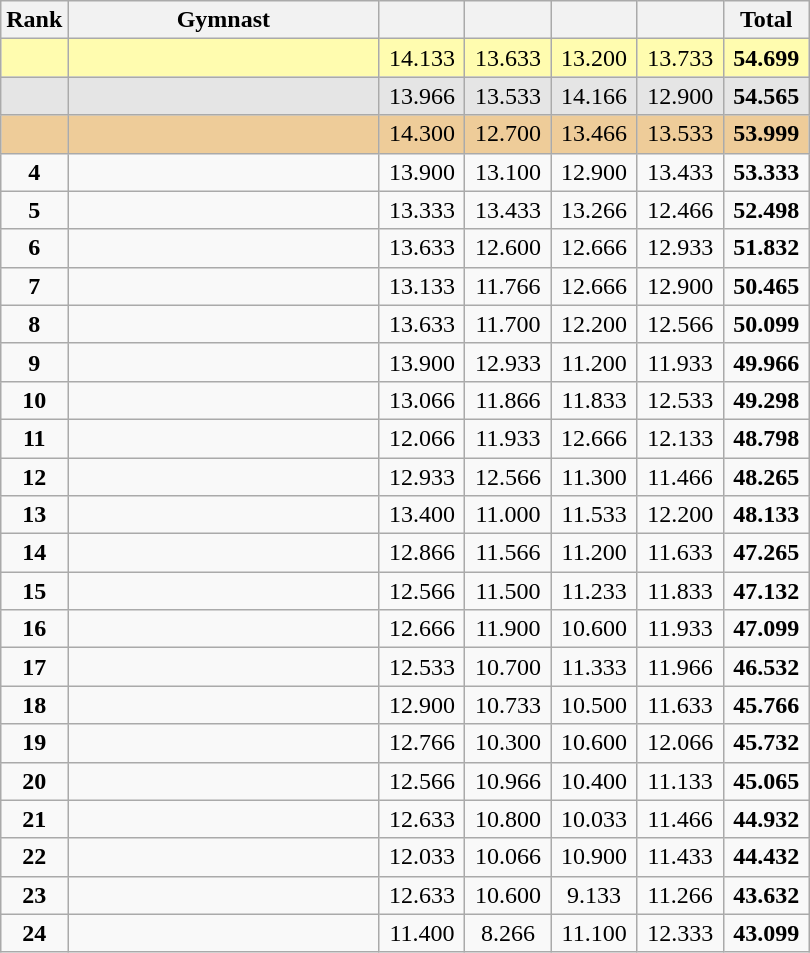<table class="wikitable sortable" style="text-align:center; font-size:100%">
<tr>
<th scope="col" style="width:15px;">Rank</th>
<th scope="col" style="width:200px;">Gymnast</th>
<th scope="col" style="width:50px;"></th>
<th scope="col" style="width:50px;"></th>
<th scope="col" style="width:50px;"></th>
<th scope="col" style="width:50px;"></th>
<th scope="col" style="width:50px;">Total</th>
</tr>
<tr style="background:#fffcaf;">
<td scope="row" style="text-align:center;"><strong></strong></td>
<td style="text-align:left;"></td>
<td>14.133</td>
<td>13.633</td>
<td>13.200</td>
<td>13.733</td>
<td><strong>54.699</strong></td>
</tr>
<tr style="background:#e5e5e5;">
<td scope="row" style="text-align:center;"><strong></strong></td>
<td style="text-align:left;"></td>
<td>13.966</td>
<td>13.533</td>
<td>14.166</td>
<td>12.900</td>
<td><strong>54.565</strong></td>
</tr>
<tr style="background:#ec9;">
<td scope="row" style="text-align:center;"><strong></strong></td>
<td style="text-align:left;"></td>
<td>14.300</td>
<td>12.700</td>
<td>13.466</td>
<td>13.533</td>
<td><strong>53.999</strong></td>
</tr>
<tr>
<td scope="row" style="text-align:center;"><strong>4</strong></td>
<td style="text-align:left;"></td>
<td>13.900</td>
<td>13.100</td>
<td>12.900</td>
<td>13.433</td>
<td><strong>53.333</strong></td>
</tr>
<tr>
<td scope="row" style="text-align:center;"><strong>5</strong></td>
<td style="text-align:left;"></td>
<td>13.333</td>
<td>13.433</td>
<td>13.266</td>
<td>12.466</td>
<td><strong>52.498</strong></td>
</tr>
<tr>
<td scope="row" style="text-align:center;"><strong>6</strong></td>
<td style="text-align:left;"></td>
<td>13.633</td>
<td>12.600</td>
<td>12.666</td>
<td>12.933</td>
<td><strong>51.832</strong></td>
</tr>
<tr>
<td scope="row" style="text-align:center;"><strong>7</strong></td>
<td style="text-align:left;"></td>
<td>13.133</td>
<td>11.766</td>
<td>12.666</td>
<td>12.900</td>
<td><strong>50.465</strong></td>
</tr>
<tr>
<td scope="row" style="text-align:center;"><strong>8</strong></td>
<td style="text-align:left;"></td>
<td>13.633</td>
<td>11.700</td>
<td>12.200</td>
<td>12.566</td>
<td><strong>50.099</strong></td>
</tr>
<tr>
<td scope="row" style="text-align:center;"><strong>9</strong></td>
<td style="text-align:left;"></td>
<td>13.900</td>
<td>12.933</td>
<td>11.200</td>
<td>11.933</td>
<td><strong>49.966</strong></td>
</tr>
<tr>
<td scope="row" style="text-align:center;"><strong>10</strong></td>
<td style="text-align:left;"></td>
<td>13.066</td>
<td>11.866</td>
<td>11.833</td>
<td>12.533</td>
<td><strong>49.298</strong></td>
</tr>
<tr>
<td scope="row" style="text-align:center;"><strong>11</strong></td>
<td style="text-align:left;"></td>
<td>12.066</td>
<td>11.933</td>
<td>12.666</td>
<td>12.133</td>
<td><strong>48.798</strong></td>
</tr>
<tr>
<td scope="row" style="text-align:center;"><strong>12</strong></td>
<td style="text-align:left;"></td>
<td>12.933</td>
<td>12.566</td>
<td>11.300</td>
<td>11.466</td>
<td><strong>48.265</strong></td>
</tr>
<tr>
<td scope="row" style="text-align:center;"><strong>13</strong></td>
<td style="text-align:left;"></td>
<td>13.400</td>
<td>11.000</td>
<td>11.533</td>
<td>12.200</td>
<td><strong>48.133</strong></td>
</tr>
<tr>
<td scope="row" style="text-align:center;"><strong>14</strong></td>
<td style="text-align:left;"></td>
<td>12.866</td>
<td>11.566</td>
<td>11.200</td>
<td>11.633</td>
<td><strong>47.265</strong></td>
</tr>
<tr>
<td scope="row" style="text-align:center;"><strong>15</strong></td>
<td style="text-align:left;"></td>
<td>12.566</td>
<td>11.500</td>
<td>11.233</td>
<td>11.833</td>
<td><strong>47.132</strong></td>
</tr>
<tr>
<td scope="row" style="text-align:center;"><strong>16</strong></td>
<td style="text-align:left;"></td>
<td>12.666</td>
<td>11.900</td>
<td>10.600</td>
<td>11.933</td>
<td><strong>47.099</strong></td>
</tr>
<tr>
<td scope="row" style="text-align:center;"><strong>17</strong></td>
<td style="text-align:left;"></td>
<td>12.533</td>
<td>10.700</td>
<td>11.333</td>
<td>11.966</td>
<td><strong>46.532</strong></td>
</tr>
<tr>
<td scope="row" style="text-align:center;"><strong>18</strong></td>
<td style="text-align:left;"></td>
<td>12.900</td>
<td>10.733</td>
<td>10.500</td>
<td>11.633</td>
<td><strong>45.766</strong></td>
</tr>
<tr>
<td scope="row" style="text-align:center;"><strong>19</strong></td>
<td style="text-align:left;"></td>
<td>12.766</td>
<td>10.300</td>
<td>10.600</td>
<td>12.066</td>
<td><strong>45.732</strong></td>
</tr>
<tr>
<td scope="row" style="text-align:center;"><strong>20</strong></td>
<td style="text-align:left;"></td>
<td>12.566</td>
<td>10.966</td>
<td>10.400</td>
<td>11.133</td>
<td><strong>45.065</strong></td>
</tr>
<tr>
<td scope="row" style="text-align:center;"><strong>21</strong></td>
<td style="text-align:left;"></td>
<td>12.633</td>
<td>10.800</td>
<td>10.033</td>
<td>11.466</td>
<td><strong>44.932</strong></td>
</tr>
<tr>
<td scope="row" style="text-align:center;"><strong>22</strong></td>
<td style="text-align:left;"></td>
<td>12.033</td>
<td>10.066</td>
<td>10.900</td>
<td>11.433</td>
<td><strong>44.432</strong></td>
</tr>
<tr>
<td scope="row" style="text-align:center;"><strong>23</strong></td>
<td style="text-align:left;"></td>
<td>12.633</td>
<td>10.600</td>
<td>9.133</td>
<td>11.266</td>
<td><strong>43.632</strong></td>
</tr>
<tr>
<td scope="row" style="text-align:center;"><strong>24</strong></td>
<td style="text-align:left;"></td>
<td>11.400</td>
<td>8.266</td>
<td>11.100</td>
<td>12.333</td>
<td><strong>43.099</strong></td>
</tr>
</table>
